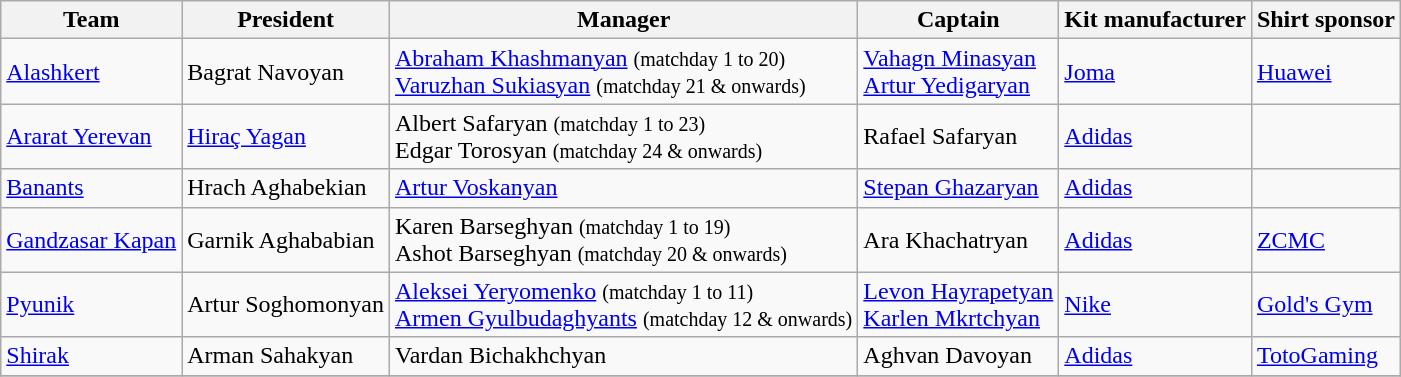<table class="wikitable sortable" style="text-align: left;">
<tr>
<th>Team</th>
<th>President</th>
<th>Manager</th>
<th>Captain</th>
<th>Kit manufacturer</th>
<th>Shirt sponsor</th>
</tr>
<tr>
<td><a href='#'>Alashkert</a></td>
<td> Bagrat Navoyan</td>
<td> <a href='#'>Abraham Khashmanyan</a> <small>(matchday 1 to 20)</small> <br> <a href='#'>Varuzhan Sukiasyan</a> <small>(matchday 21 & onwards)</small></td>
<td> <a href='#'>Vahagn Minasyan</a><br> <a href='#'>Artur Yedigaryan</a></td>
<td><a href='#'>Joma</a></td>
<td><a href='#'>Huawei</a></td>
</tr>
<tr>
<td><a href='#'>Ararat Yerevan</a></td>
<td>  <a href='#'>Hiraç Yagan</a></td>
<td> Albert Safaryan <small>(matchday 1 to 23)</small> <br> Edgar Torosyan <small>(matchday 24 & onwards)</small></td>
<td> Rafael Safaryan</td>
<td><a href='#'>Adidas</a></td>
<td></td>
</tr>
<tr>
<td><a href='#'>Banants</a></td>
<td> Hrach Aghabekian</td>
<td> <a href='#'>Artur Voskanyan</a></td>
<td> <a href='#'>Stepan Ghazaryan</a></td>
<td><a href='#'>Adidas</a></td>
<td></td>
</tr>
<tr>
<td><a href='#'>Gandzasar Kapan</a></td>
<td> Garnik Aghababian</td>
<td> Karen Barseghyan <small>(matchday 1 to 19)</small> <br> Ashot Barseghyan <small>(matchday 20 & onwards)</small></td>
<td> Ara Khachatryan</td>
<td><a href='#'>Adidas</a></td>
<td><a href='#'>ZCMC</a></td>
</tr>
<tr>
<td><a href='#'>Pyunik</a></td>
<td>  Artur Soghomonyan</td>
<td> <a href='#'>Aleksei Yeryomenko</a> <small>(matchday 1 to 11)</small> <br> <a href='#'>Armen Gyulbudaghyants</a> <small>(matchday 12 & onwards)</small></td>
<td> <a href='#'>Levon Hayrapetyan</a><br> <a href='#'>Karlen Mkrtchyan</a></td>
<td><a href='#'>Nike</a></td>
<td><a href='#'>Gold's Gym</a></td>
</tr>
<tr>
<td><a href='#'>Shirak</a></td>
<td> Arman Sahakyan</td>
<td> Vardan Bichakhchyan</td>
<td> Aghvan Davoyan</td>
<td><a href='#'>Adidas</a></td>
<td><a href='#'>TotoGaming</a></td>
</tr>
<tr>
</tr>
</table>
